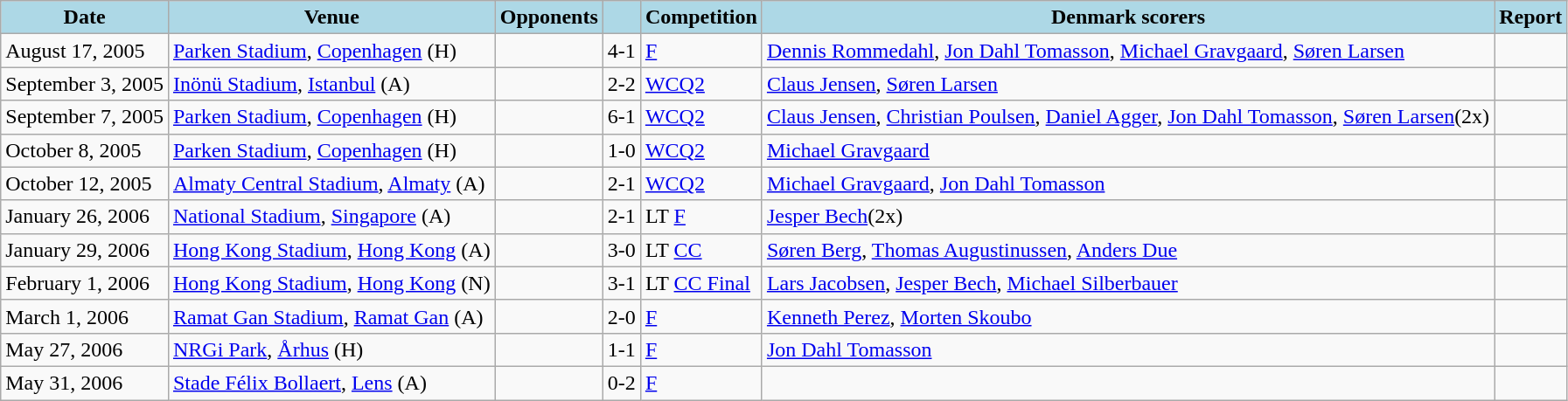<table class="wikitable">
<tr>
<th style="background: lightblue;">Date</th>
<th style="background: lightblue;">Venue</th>
<th style="background: lightblue;">Opponents</th>
<th style="background: lightblue;" align=center></th>
<th style="background: lightblue;" align=center>Competition</th>
<th style="background: lightblue;" align=center>Denmark scorers</th>
<th style="background: lightblue;">Report</th>
</tr>
<tr>
<td>August 17, 2005</td>
<td><a href='#'>Parken Stadium</a>, <a href='#'>Copenhagen</a> (H)</td>
<td></td>
<td align=center>4-1</td>
<td><a href='#'>F</a></td>
<td><a href='#'>Dennis Rommedahl</a>, <a href='#'>Jon Dahl Tomasson</a>, <a href='#'>Michael Gravgaard</a>, <a href='#'>Søren Larsen</a></td>
<td></td>
</tr>
<tr>
<td>September 3, 2005</td>
<td><a href='#'>Inönü Stadium</a>, <a href='#'>Istanbul</a> (A)</td>
<td></td>
<td align=center>2-2</td>
<td><a href='#'>WCQ2</a></td>
<td><a href='#'>Claus Jensen</a>, <a href='#'>Søren Larsen</a></td>
<td></td>
</tr>
<tr>
<td>September 7, 2005</td>
<td><a href='#'>Parken Stadium</a>, <a href='#'>Copenhagen</a> (H)</td>
<td></td>
<td align=center>6-1</td>
<td><a href='#'>WCQ2</a></td>
<td><a href='#'>Claus Jensen</a>, <a href='#'>Christian Poulsen</a>, <a href='#'>Daniel Agger</a>, <a href='#'>Jon Dahl Tomasson</a>, <a href='#'>Søren Larsen</a>(2x)</td>
<td></td>
</tr>
<tr>
<td>October 8, 2005</td>
<td><a href='#'>Parken Stadium</a>, <a href='#'>Copenhagen</a> (H)</td>
<td></td>
<td align=center>1-0</td>
<td><a href='#'>WCQ2</a></td>
<td><a href='#'>Michael Gravgaard</a></td>
<td></td>
</tr>
<tr>
<td>October 12, 2005</td>
<td><a href='#'>Almaty Central Stadium</a>, <a href='#'>Almaty</a> (A)</td>
<td></td>
<td align=center>2-1</td>
<td><a href='#'>WCQ2</a></td>
<td><a href='#'>Michael Gravgaard</a>, <a href='#'>Jon Dahl Tomasson</a></td>
<td></td>
</tr>
<tr>
<td>January 26, 2006</td>
<td><a href='#'>National Stadium</a>, <a href='#'>Singapore</a> (A)</td>
<td></td>
<td align=center>2-1</td>
<td>LT <a href='#'>F</a></td>
<td><a href='#'>Jesper Bech</a>(2x)</td>
<td></td>
</tr>
<tr>
<td>January 29, 2006</td>
<td><a href='#'>Hong Kong Stadium</a>, <a href='#'>Hong Kong</a> (A)</td>
<td></td>
<td align=center>3-0</td>
<td>LT <a href='#'>CC</a></td>
<td><a href='#'>Søren Berg</a>, <a href='#'>Thomas Augustinussen</a>, <a href='#'>Anders Due</a></td>
<td></td>
</tr>
<tr>
<td>February 1, 2006</td>
<td><a href='#'>Hong Kong Stadium</a>, <a href='#'>Hong Kong</a> (N)</td>
<td></td>
<td align=center>3-1</td>
<td>LT <a href='#'>CC Final</a></td>
<td><a href='#'>Lars Jacobsen</a>, <a href='#'>Jesper Bech</a>, <a href='#'>Michael Silberbauer</a></td>
<td></td>
</tr>
<tr>
<td>March 1, 2006</td>
<td><a href='#'>Ramat Gan Stadium</a>, <a href='#'>Ramat Gan</a> (A)</td>
<td></td>
<td align=center>2-0</td>
<td><a href='#'>F</a></td>
<td><a href='#'>Kenneth Perez</a>, <a href='#'>Morten Skoubo</a></td>
<td></td>
</tr>
<tr>
<td>May 27, 2006</td>
<td><a href='#'>NRGi Park</a>, <a href='#'>Århus</a> (H)</td>
<td></td>
<td align=center>1-1</td>
<td><a href='#'>F</a></td>
<td><a href='#'>Jon Dahl Tomasson</a></td>
<td></td>
</tr>
<tr>
<td>May 31, 2006</td>
<td><a href='#'>Stade Félix Bollaert</a>, <a href='#'>Lens</a> (A)</td>
<td></td>
<td align=center>0-2</td>
<td><a href='#'>F</a></td>
<td></td>
<td></td>
</tr>
</table>
